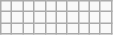<table class="wikitable plain-row-headers">
<tr>
<td></td>
<td></td>
<td></td>
<td></td>
<td></td>
<td></td>
<td></td>
<td></td>
<td></td>
<td></td>
</tr>
<tr>
<td></td>
<td></td>
<td></td>
<td></td>
<td></td>
<td></td>
<td></td>
<td></td>
<td></td>
<td></td>
</tr>
<tr>
<td></td>
<td></td>
<td></td>
<td></td>
<td></td>
<td></td>
<td></td>
<td></td>
<td></td>
<td></td>
</tr>
</table>
